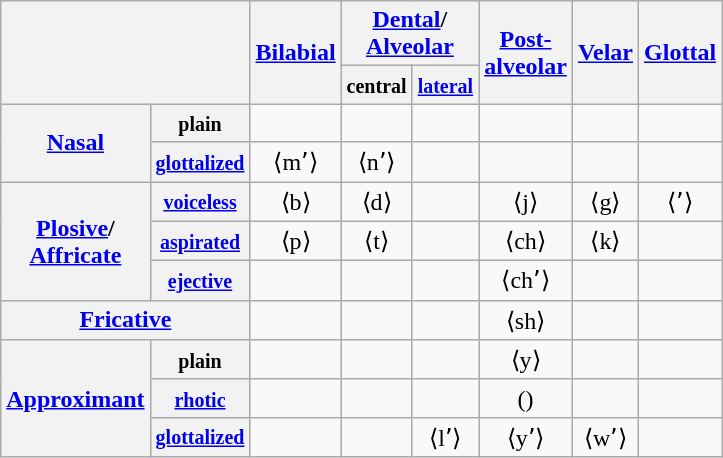<table class="wikitable" style="text-align:center">
<tr>
<th colspan="2" rowspan="2"></th>
<th rowspan="2"><a href='#'>Bilabial</a></th>
<th colspan="2"><a href='#'>Dental</a>/<br><a href='#'>Alveolar</a></th>
<th rowspan="2"><a href='#'>Post-<br>alveolar</a></th>
<th rowspan="2"><a href='#'>Velar</a></th>
<th rowspan="2"><a href='#'>Glottal</a></th>
</tr>
<tr>
<th><small>central</small></th>
<th><a href='#'><small>lateral</small></a></th>
</tr>
<tr>
<th rowspan="2"><a href='#'>Nasal</a></th>
<th><small>plain</small></th>
<td></td>
<td></td>
<td></td>
<td></td>
<td></td>
<td></td>
</tr>
<tr>
<th><small><a href='#'>glottalized</a></small></th>
<td> ⟨mʼ⟩</td>
<td> ⟨nʼ⟩</td>
<td></td>
<td></td>
<td></td>
<td></td>
</tr>
<tr align="center">
<th rowspan="3"><a href='#'>Plosive</a>/<br><a href='#'>Affricate</a></th>
<th><a href='#'><small>voiceless</small></a></th>
<td> ⟨b⟩</td>
<td> ⟨d⟩</td>
<td></td>
<td> ⟨j⟩</td>
<td> ⟨g⟩</td>
<td> ⟨ʼ⟩</td>
</tr>
<tr>
<th><small><a href='#'>aspirated</a></small></th>
<td> ⟨p⟩</td>
<td> ⟨t⟩</td>
<td></td>
<td> ⟨ch⟩</td>
<td> ⟨k⟩</td>
<td></td>
</tr>
<tr align="center">
<th><small><a href='#'>ejective</a></small></th>
<td></td>
<td></td>
<td></td>
<td> ⟨chʼ⟩</td>
<td></td>
<td></td>
</tr>
<tr align="center">
<th colspan="2"><a href='#'>Fricative</a></th>
<td></td>
<td></td>
<td></td>
<td> ⟨sh⟩</td>
<td></td>
<td></td>
</tr>
<tr align="center">
<th rowspan="3"><a href='#'>Approximant</a></th>
<th><small>plain</small></th>
<td></td>
<td></td>
<td></td>
<td> ⟨y⟩</td>
<td></td>
<td></td>
</tr>
<tr>
<th><small><a href='#'>rhotic</a></small></th>
<td></td>
<td></td>
<td></td>
<td>()</td>
<td></td>
<td></td>
</tr>
<tr align="center">
<th><small><a href='#'>glottalized</a></small></th>
<td></td>
<td></td>
<td> ⟨lʼ⟩</td>
<td> ⟨yʼ⟩</td>
<td> ⟨wʼ⟩</td>
<td></td>
</tr>
</table>
